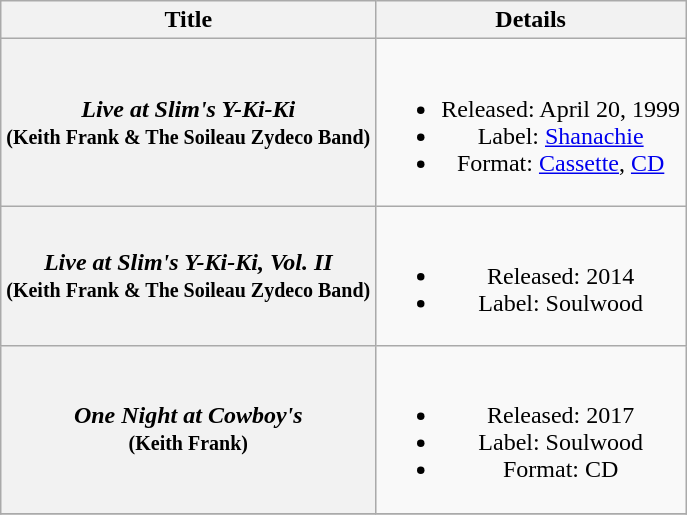<table class="wikitable plainrowheaders" style="text-align:center;">
<tr>
<th scope="col">Title</th>
<th scope="col">Details</th>
</tr>
<tr>
<th scope="row"><em>Live at Slim's Y-Ki-Ki</em><br><small>(Keith Frank & The Soileau Zydeco Band)</small></th>
<td><br><ul><li>Released: April 20, 1999</li><li>Label: <a href='#'>Shanachie</a></li><li>Format: <a href='#'>Cassette</a>, <a href='#'>CD</a></li></ul></td>
</tr>
<tr>
<th scope="row"><em>Live at Slim's Y-Ki-Ki, Vol. II</em><br><small>(Keith Frank & The Soileau Zydeco Band)</small></th>
<td><br><ul><li>Released: 2014</li><li>Label: Soulwood</li></ul></td>
</tr>
<tr>
<th scope="row"><em>One Night at Cowboy's</em><br><small>(Keith Frank)</small></th>
<td><br><ul><li>Released: 2017</li><li>Label: Soulwood</li><li>Format: CD</li></ul></td>
</tr>
<tr>
</tr>
</table>
